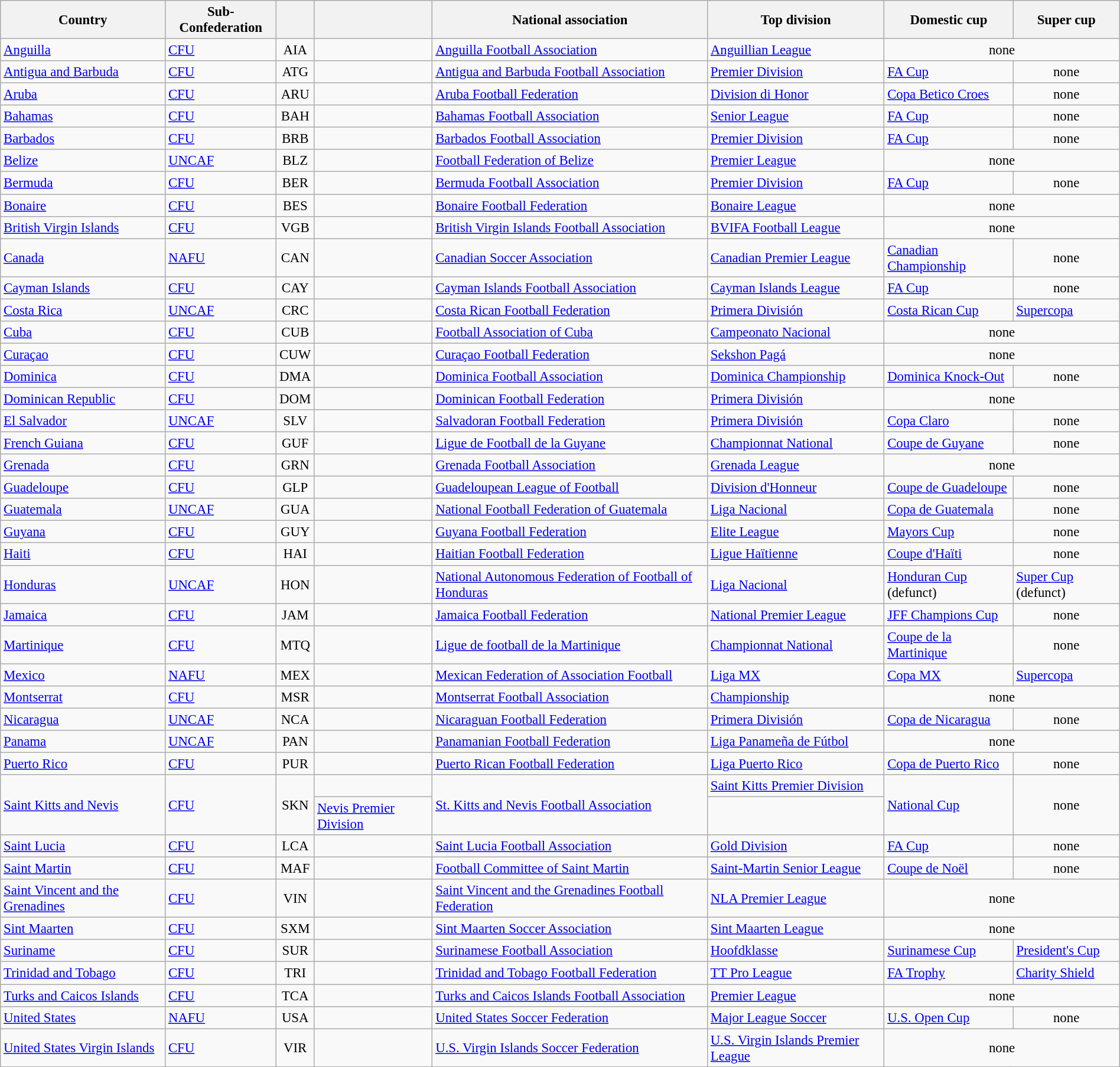<table class="wikitable sortable" style="font-size: 95%; width: 100%;">
<tr>
<th scope="row">Country</th>
<th>Sub-Confederation</th>
<th scope="row"></th>
<th scope="row"></th>
<th scope="row">National association</th>
<th scope="row">Top division</th>
<th scope="row">Domestic cup</th>
<th scope="row">Super cup</th>
</tr>
<tr>
<td> <a href='#'>Anguilla</a></td>
<td><a href='#'>CFU</a></td>
<td align="center">AIA</td>
<td></td>
<td><a href='#'>Anguilla Football Association</a></td>
<td><a href='#'>Anguillian League</a></td>
<td align="center" colspan="2">none</td>
</tr>
<tr>
<td> <a href='#'>Antigua and Barbuda</a></td>
<td><a href='#'>CFU</a></td>
<td align="center">ATG</td>
<td></td>
<td><a href='#'>Antigua and Barbuda Football Association</a></td>
<td><a href='#'>Premier Division</a></td>
<td><a href='#'>FA Cup</a></td>
<td align="center">none</td>
</tr>
<tr>
<td> <a href='#'>Aruba</a></td>
<td><a href='#'>CFU</a></td>
<td align="center">ARU</td>
<td></td>
<td><a href='#'>Aruba Football Federation</a></td>
<td><a href='#'>Division di Honor</a></td>
<td><a href='#'>Copa Betico Croes</a></td>
<td align="center">none</td>
</tr>
<tr>
<td> <a href='#'>Bahamas</a></td>
<td><a href='#'>CFU</a></td>
<td align="center">BAH</td>
<td></td>
<td><a href='#'>Bahamas Football Association</a></td>
<td><a href='#'>Senior League</a></td>
<td><a href='#'>FA Cup</a></td>
<td align="center">none</td>
</tr>
<tr>
<td> <a href='#'>Barbados</a></td>
<td><a href='#'>CFU</a></td>
<td align="center">BRB</td>
<td></td>
<td><a href='#'>Barbados Football Association</a></td>
<td><a href='#'>Premier Division</a></td>
<td><a href='#'>FA Cup</a></td>
<td align="center">none</td>
</tr>
<tr>
<td> <a href='#'>Belize</a></td>
<td><a href='#'>UNCAF</a></td>
<td align="center">BLZ</td>
<td></td>
<td><a href='#'>Football Federation of Belize</a></td>
<td><a href='#'>Premier League</a></td>
<td align="center" colspan="2">none</td>
</tr>
<tr>
<td> <a href='#'>Bermuda</a></td>
<td><a href='#'>CFU</a></td>
<td align="center">BER</td>
<td></td>
<td><a href='#'>Bermuda Football Association</a></td>
<td><a href='#'>Premier Division</a></td>
<td><a href='#'>FA Cup</a></td>
<td align="center">none</td>
</tr>
<tr>
<td> <a href='#'>Bonaire</a></td>
<td><a href='#'>CFU</a></td>
<td align="center">BES</td>
<td></td>
<td><a href='#'>Bonaire Football Federation</a></td>
<td><a href='#'>Bonaire League</a></td>
<td align="center" colspan="2">none</td>
</tr>
<tr>
<td> <a href='#'>British Virgin Islands</a></td>
<td><a href='#'>CFU</a></td>
<td align="center">VGB</td>
<td></td>
<td><a href='#'>British Virgin Islands Football Association</a></td>
<td><a href='#'>BVIFA Football League</a></td>
<td align="center" colspan="2">none</td>
</tr>
<tr>
<td> <a href='#'>Canada</a></td>
<td><a href='#'>NAFU</a></td>
<td align="center">CAN</td>
<td></td>
<td><a href='#'>Canadian Soccer Association</a></td>
<td><a href='#'>Canadian Premier League</a></td>
<td><a href='#'>Canadian Championship</a></td>
<td align="center">none</td>
</tr>
<tr>
<td> <a href='#'>Cayman Islands</a></td>
<td><a href='#'>CFU</a></td>
<td align="center">CAY</td>
<td></td>
<td><a href='#'>Cayman Islands Football Association</a></td>
<td><a href='#'>Cayman Islands League</a></td>
<td><a href='#'>FA Cup</a></td>
<td align="center">none</td>
</tr>
<tr>
<td> <a href='#'>Costa Rica</a></td>
<td><a href='#'>UNCAF</a></td>
<td align="center">CRC</td>
<td></td>
<td><a href='#'>Costa Rican Football Federation</a></td>
<td><a href='#'>Primera División</a></td>
<td><a href='#'>Costa Rican Cup</a></td>
<td><a href='#'>Supercopa</a></td>
</tr>
<tr>
<td> <a href='#'>Cuba</a></td>
<td><a href='#'>CFU</a></td>
<td align="center">CUB</td>
<td></td>
<td><a href='#'>Football Association of Cuba</a></td>
<td><a href='#'>Campeonato Nacional</a></td>
<td align="center" colspan="2">none</td>
</tr>
<tr>
<td> <a href='#'>Curaçao</a></td>
<td><a href='#'>CFU</a></td>
<td align="center">CUW</td>
<td></td>
<td><a href='#'>Curaçao Football Federation</a></td>
<td><a href='#'>Sekshon Pagá</a></td>
<td align="center" colspan="2">none</td>
</tr>
<tr>
<td> <a href='#'>Dominica</a></td>
<td><a href='#'>CFU</a></td>
<td align="center">DMA</td>
<td></td>
<td><a href='#'>Dominica Football Association</a></td>
<td><a href='#'>Dominica Championship</a></td>
<td><a href='#'>Dominica Knock-Out</a></td>
<td align="center">none</td>
</tr>
<tr>
<td> <a href='#'>Dominican Republic</a></td>
<td><a href='#'>CFU</a></td>
<td align="center">DOM</td>
<td></td>
<td><a href='#'>Dominican Football Federation</a></td>
<td><a href='#'>Primera División</a></td>
<td align="center" colspan="2">none</td>
</tr>
<tr>
<td> <a href='#'>El Salvador</a></td>
<td><a href='#'>UNCAF</a></td>
<td align="center">SLV</td>
<td></td>
<td><a href='#'>Salvadoran Football Federation</a></td>
<td><a href='#'>Primera División</a></td>
<td><a href='#'>Copa Claro</a></td>
<td align="center">none</td>
</tr>
<tr>
<td> <a href='#'>French Guiana</a></td>
<td><a href='#'>CFU</a></td>
<td align="center">GUF</td>
<td></td>
<td><a href='#'>Ligue de Football de la Guyane</a></td>
<td><a href='#'>Championnat National</a></td>
<td><a href='#'>Coupe de Guyane</a></td>
<td align="center">none</td>
</tr>
<tr>
<td> <a href='#'>Grenada</a></td>
<td><a href='#'>CFU</a></td>
<td align="center">GRN</td>
<td></td>
<td><a href='#'>Grenada Football Association</a></td>
<td><a href='#'>Grenada League</a></td>
<td align="center" colspan="2">none</td>
</tr>
<tr>
<td> <a href='#'>Guadeloupe</a></td>
<td><a href='#'>CFU</a></td>
<td align="center">GLP</td>
<td></td>
<td><a href='#'>Guadeloupean League of Football</a></td>
<td><a href='#'>Division d'Honneur</a></td>
<td><a href='#'>Coupe de Guadeloupe</a></td>
<td align="center">none</td>
</tr>
<tr>
<td> <a href='#'>Guatemala</a></td>
<td><a href='#'>UNCAF</a></td>
<td align="center">GUA</td>
<td></td>
<td><a href='#'>National Football Federation of Guatemala</a></td>
<td><a href='#'>Liga Nacional</a></td>
<td><a href='#'>Copa de Guatemala</a></td>
<td align="center">none</td>
</tr>
<tr>
<td> <a href='#'>Guyana</a></td>
<td><a href='#'>CFU</a></td>
<td align="center">GUY</td>
<td></td>
<td><a href='#'>Guyana Football Federation</a></td>
<td><a href='#'>Elite League</a></td>
<td><a href='#'>Mayors Cup</a></td>
<td align="center">none</td>
</tr>
<tr>
<td> <a href='#'>Haiti</a></td>
<td><a href='#'>CFU</a></td>
<td align="center">HAI</td>
<td></td>
<td><a href='#'>Haitian Football Federation</a></td>
<td><a href='#'>Ligue Haïtienne</a></td>
<td><a href='#'>Coupe d'Haïti</a></td>
<td align="center">none</td>
</tr>
<tr>
<td> <a href='#'>Honduras</a></td>
<td><a href='#'>UNCAF</a></td>
<td align="center">HON</td>
<td></td>
<td><a href='#'>National Autonomous Federation of Football of Honduras</a></td>
<td><a href='#'>Liga Nacional</a></td>
<td><a href='#'>Honduran Cup</a> (defunct)</td>
<td><a href='#'>Super Cup</a> (defunct)</td>
</tr>
<tr>
<td> <a href='#'>Jamaica</a></td>
<td><a href='#'>CFU</a></td>
<td align="center">JAM</td>
<td></td>
<td><a href='#'>Jamaica Football Federation</a></td>
<td><a href='#'>National Premier League</a></td>
<td><a href='#'>JFF Champions Cup</a></td>
<td align="center">none</td>
</tr>
<tr>
<td> <a href='#'>Martinique</a></td>
<td><a href='#'>CFU</a></td>
<td align="center">MTQ</td>
<td></td>
<td><a href='#'>Ligue de football de la Martinique</a></td>
<td><a href='#'>Championnat National</a></td>
<td><a href='#'>Coupe de la Martinique</a></td>
<td align="center">none</td>
</tr>
<tr>
<td> <a href='#'>Mexico</a></td>
<td><a href='#'>NAFU</a></td>
<td align="center">MEX</td>
<td></td>
<td><a href='#'>Mexican Federation of Association Football</a></td>
<td><a href='#'>Liga MX</a></td>
<td><a href='#'>Copa MX</a></td>
<td><a href='#'>Supercopa</a></td>
</tr>
<tr>
<td> <a href='#'>Montserrat</a></td>
<td><a href='#'>CFU</a></td>
<td align="center">MSR</td>
<td></td>
<td><a href='#'>Montserrat Football Association</a></td>
<td><a href='#'>Championship</a></td>
<td align="center" colspan="2">none</td>
</tr>
<tr>
<td> <a href='#'>Nicaragua</a></td>
<td><a href='#'>UNCAF</a></td>
<td align="center">NCA</td>
<td></td>
<td><a href='#'>Nicaraguan Football Federation</a></td>
<td><a href='#'>Primera División</a></td>
<td><a href='#'>Copa de Nicaragua</a></td>
<td align="center">none</td>
</tr>
<tr>
<td> <a href='#'>Panama</a></td>
<td><a href='#'>UNCAF</a></td>
<td align="center">PAN</td>
<td></td>
<td><a href='#'>Panamanian Football Federation</a></td>
<td><a href='#'>Liga Panameña de Fútbol</a></td>
<td align="center" colspan="2">none</td>
</tr>
<tr>
<td> <a href='#'>Puerto Rico</a></td>
<td><a href='#'>CFU</a></td>
<td align="center">PUR</td>
<td></td>
<td><a href='#'>Puerto Rican Football Federation</a></td>
<td><a href='#'>Liga Puerto Rico</a></td>
<td><a href='#'>Copa de Puerto Rico</a></td>
<td align="center">none</td>
</tr>
<tr>
<td rowspan="2"> <a href='#'>Saint Kitts and Nevis</a></td>
<td rowspan="2"><a href='#'>CFU</a></td>
<td rowspan="2" align="center">SKN</td>
<td></td>
<td rowspan="2"><a href='#'>St. Kitts and Nevis Football Association</a></td>
<td><a href='#'>Saint Kitts Premier Division</a></td>
<td rowspan="2"><a href='#'>National Cup</a></td>
<td rowspan="2" align="center">none</td>
</tr>
<tr>
<td><a href='#'>Nevis Premier Division</a></td>
</tr>
<tr>
<td> <a href='#'>Saint Lucia</a></td>
<td><a href='#'>CFU</a></td>
<td align="center">LCA</td>
<td></td>
<td><a href='#'>Saint Lucia Football Association</a></td>
<td><a href='#'>Gold Division</a></td>
<td><a href='#'>FA Cup</a></td>
<td align="center">none</td>
</tr>
<tr>
<td> <a href='#'>Saint Martin</a></td>
<td><a href='#'>CFU</a></td>
<td align="center">MAF</td>
<td></td>
<td><a href='#'>Football Committee of Saint Martin</a></td>
<td><a href='#'>Saint-Martin Senior League</a></td>
<td><a href='#'>Coupe de Noël</a></td>
<td align="center">none</td>
</tr>
<tr>
<td> <a href='#'>Saint Vincent and the Grenadines</a></td>
<td><a href='#'>CFU</a></td>
<td align="center">VIN</td>
<td></td>
<td><a href='#'>Saint Vincent and the Grenadines Football Federation</a></td>
<td><a href='#'>NLA Premier League</a></td>
<td align="center" colspan="2">none</td>
</tr>
<tr>
<td> <a href='#'>Sint Maarten</a></td>
<td><a href='#'>CFU</a></td>
<td align="center">SXM</td>
<td></td>
<td><a href='#'>Sint Maarten Soccer Association</a></td>
<td><a href='#'>Sint Maarten League</a></td>
<td align="center" colspan="2">none</td>
</tr>
<tr>
<td> <a href='#'>Suriname</a></td>
<td><a href='#'>CFU</a></td>
<td align="center">SUR</td>
<td></td>
<td><a href='#'>Surinamese Football Association</a></td>
<td><a href='#'>Hoofdklasse</a></td>
<td><a href='#'>Surinamese Cup</a></td>
<td><a href='#'>President's Cup</a></td>
</tr>
<tr>
<td> <a href='#'>Trinidad and Tobago</a></td>
<td><a href='#'>CFU</a></td>
<td align="center">TRI</td>
<td></td>
<td><a href='#'>Trinidad and Tobago Football Federation</a></td>
<td><a href='#'>TT Pro League</a></td>
<td><a href='#'>FA Trophy</a></td>
<td><a href='#'>Charity Shield</a></td>
</tr>
<tr>
<td> <a href='#'>Turks and Caicos Islands</a></td>
<td><a href='#'>CFU</a></td>
<td align="center">TCA</td>
<td></td>
<td><a href='#'>Turks and Caicos Islands Football Association</a></td>
<td><a href='#'>Premier League</a></td>
<td align="center" colspan="2">none</td>
</tr>
<tr>
<td> <a href='#'>United States</a></td>
<td><a href='#'>NAFU</a></td>
<td align="center">USA</td>
<td></td>
<td><a href='#'>United States Soccer Federation</a></td>
<td><a href='#'>Major League Soccer</a></td>
<td><a href='#'>U.S. Open Cup</a></td>
<td align="center">none</td>
</tr>
<tr>
<td> <a href='#'>United States Virgin Islands</a></td>
<td><a href='#'>CFU</a></td>
<td align="center">VIR</td>
<td></td>
<td><a href='#'>U.S. Virgin Islands Soccer Federation</a></td>
<td><a href='#'>U.S. Virgin Islands Premier League</a></td>
<td align="center" colspan="2">none</td>
</tr>
</table>
